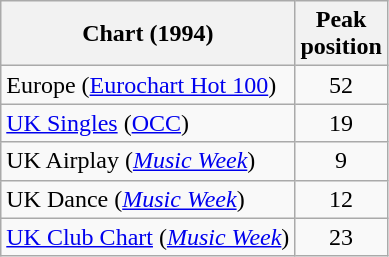<table class="wikitable sortable">
<tr>
<th>Chart (1994)</th>
<th>Peak<br>position</th>
</tr>
<tr>
<td>Europe (<a href='#'>Eurochart Hot 100</a>)</td>
<td align="center">52</td>
</tr>
<tr>
<td><a href='#'>UK Singles</a> (<a href='#'>OCC</a>)</td>
<td align="center">19</td>
</tr>
<tr>
<td>UK Airplay (<em><a href='#'>Music Week</a></em>)</td>
<td align="center">9</td>
</tr>
<tr>
<td>UK Dance (<em><a href='#'>Music Week</a></em>)</td>
<td align="center">12</td>
</tr>
<tr>
<td><a href='#'>UK Club Chart</a> (<em><a href='#'>Music Week</a></em>)</td>
<td align="center">23</td>
</tr>
</table>
